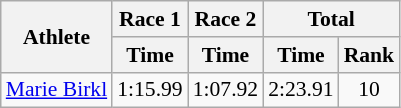<table class="wikitable" style="font-size:90%">
<tr>
<th rowspan="2">Athlete</th>
<th>Race 1</th>
<th>Race 2</th>
<th colspan="2">Total</th>
</tr>
<tr>
<th>Time</th>
<th>Time</th>
<th>Time</th>
<th>Rank</th>
</tr>
<tr>
<td><a href='#'>Marie Birkl</a></td>
<td align="center">1:15.99</td>
<td align="center">1:07.92</td>
<td align="center">2:23.91</td>
<td align="center">10</td>
</tr>
</table>
